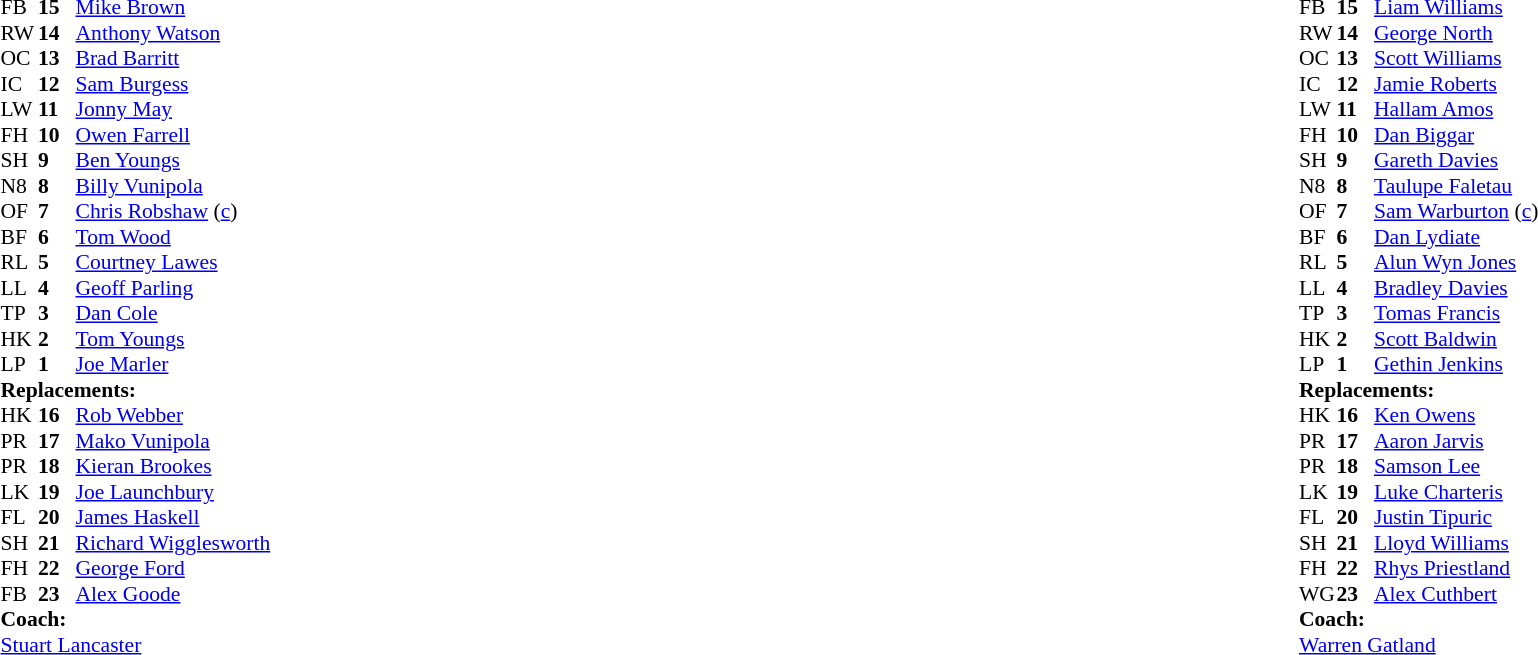<table style="width:100%">
<tr>
<td style="vertical-align:top; width:50%"><br><table style="font-size: 90%" cellspacing="0" cellpadding="0">
<tr>
<th width="25"></th>
<th width="25"></th>
</tr>
<tr>
<td>FB</td>
<td><strong>15</strong></td>
<td><a href='#'>Mike Brown</a></td>
</tr>
<tr>
<td>RW</td>
<td><strong>14</strong></td>
<td><a href='#'>Anthony Watson</a></td>
</tr>
<tr>
<td>OC</td>
<td><strong>13</strong></td>
<td><a href='#'>Brad Barritt</a></td>
</tr>
<tr>
<td>IC</td>
<td><strong>12</strong></td>
<td><a href='#'>Sam Burgess</a></td>
<td></td>
<td></td>
</tr>
<tr>
<td>LW</td>
<td><strong>11</strong></td>
<td><a href='#'>Jonny May</a></td>
</tr>
<tr>
<td>FH</td>
<td><strong>10</strong></td>
<td><a href='#'>Owen Farrell</a></td>
</tr>
<tr>
<td>SH</td>
<td><strong>9</strong></td>
<td><a href='#'>Ben Youngs</a></td>
<td></td>
<td></td>
</tr>
<tr>
<td>N8</td>
<td><strong>8</strong></td>
<td><a href='#'>Billy Vunipola</a></td>
<td></td>
<td></td>
</tr>
<tr>
<td>OF</td>
<td><strong>7</strong></td>
<td><a href='#'>Chris Robshaw</a> (<a href='#'>c</a>)</td>
</tr>
<tr>
<td>BF</td>
<td><strong>6</strong></td>
<td><a href='#'>Tom Wood</a></td>
</tr>
<tr>
<td>RL</td>
<td><strong>5</strong></td>
<td><a href='#'>Courtney Lawes</a></td>
<td></td>
<td></td>
</tr>
<tr>
<td>LL</td>
<td><strong>4</strong></td>
<td><a href='#'>Geoff Parling</a></td>
</tr>
<tr>
<td>TP</td>
<td><strong>3</strong></td>
<td><a href='#'>Dan Cole</a></td>
<td></td>
<td></td>
</tr>
<tr>
<td>HK</td>
<td><strong>2</strong></td>
<td><a href='#'>Tom Youngs</a></td>
<td></td>
<td></td>
</tr>
<tr>
<td>LP</td>
<td><strong>1</strong></td>
<td><a href='#'>Joe Marler</a></td>
<td></td>
<td></td>
</tr>
<tr>
<td colspan=3><strong>Replacements:</strong></td>
</tr>
<tr>
<td>HK</td>
<td><strong>16</strong></td>
<td><a href='#'>Rob Webber</a></td>
<td></td>
<td></td>
</tr>
<tr>
<td>PR</td>
<td><strong>17</strong></td>
<td><a href='#'>Mako Vunipola</a></td>
<td></td>
<td></td>
</tr>
<tr>
<td>PR</td>
<td><strong>18</strong></td>
<td><a href='#'>Kieran Brookes</a></td>
<td></td>
<td></td>
</tr>
<tr>
<td>LK</td>
<td><strong>19</strong></td>
<td><a href='#'>Joe Launchbury</a></td>
<td></td>
<td></td>
</tr>
<tr>
<td>FL</td>
<td><strong>20</strong></td>
<td><a href='#'>James Haskell</a></td>
<td></td>
<td></td>
</tr>
<tr>
<td>SH</td>
<td><strong>21</strong></td>
<td><a href='#'>Richard Wigglesworth</a></td>
<td></td>
<td></td>
</tr>
<tr>
<td>FH</td>
<td><strong>22</strong></td>
<td><a href='#'>George Ford</a></td>
<td></td>
<td></td>
</tr>
<tr>
<td>FB</td>
<td><strong>23</strong></td>
<td><a href='#'>Alex Goode</a></td>
</tr>
<tr>
<td colspan=3><strong>Coach:</strong></td>
</tr>
<tr>
<td colspan="4"> <a href='#'>Stuart Lancaster</a></td>
</tr>
</table>
</td>
<td style="vertical-align:top"></td>
<td style="vertical-align:top; width:50%"><br><table style="font-size: 90%" cellspacing="0" cellpadding="0" align="center">
<tr>
<th width="25"></th>
<th width="25"></th>
</tr>
<tr>
<td>FB</td>
<td><strong>15</strong></td>
<td><a href='#'>Liam Williams</a></td>
<td></td>
<td></td>
</tr>
<tr>
<td>RW</td>
<td><strong>14</strong></td>
<td><a href='#'>George North</a></td>
</tr>
<tr>
<td>OC</td>
<td><strong>13</strong></td>
<td><a href='#'>Scott Williams</a></td>
<td></td>
<td></td>
</tr>
<tr>
<td>IC</td>
<td><strong>12</strong></td>
<td><a href='#'>Jamie Roberts</a></td>
</tr>
<tr>
<td>LW</td>
<td><strong>11</strong></td>
<td><a href='#'>Hallam Amos</a></td>
<td></td>
<td></td>
</tr>
<tr>
<td>FH</td>
<td><strong>10</strong></td>
<td><a href='#'>Dan Biggar</a></td>
</tr>
<tr>
<td>SH</td>
<td><strong>9</strong></td>
<td><a href='#'>Gareth Davies</a></td>
</tr>
<tr>
<td>N8</td>
<td><strong>8</strong></td>
<td><a href='#'>Taulupe Faletau</a></td>
</tr>
<tr>
<td>OF</td>
<td><strong>7</strong></td>
<td><a href='#'>Sam Warburton</a> (<a href='#'>c</a>)</td>
</tr>
<tr>
<td>BF</td>
<td><strong>6</strong></td>
<td><a href='#'>Dan Lydiate</a></td>
<td></td>
<td></td>
</tr>
<tr>
<td>RL</td>
<td><strong>5</strong></td>
<td><a href='#'>Alun Wyn Jones</a></td>
</tr>
<tr>
<td>LL</td>
<td><strong>4</strong></td>
<td><a href='#'>Bradley Davies</a></td>
<td></td>
<td></td>
</tr>
<tr>
<td>TP</td>
<td><strong>3</strong></td>
<td><a href='#'>Tomas Francis</a></td>
<td></td>
<td></td>
</tr>
<tr>
<td>HK</td>
<td><strong>2</strong></td>
<td><a href='#'>Scott Baldwin</a></td>
<td></td>
<td></td>
</tr>
<tr>
<td>LP</td>
<td><strong>1</strong></td>
<td><a href='#'>Gethin Jenkins</a></td>
</tr>
<tr>
<td colspan=3><strong>Replacements:</strong></td>
</tr>
<tr>
<td>HK</td>
<td><strong>16</strong></td>
<td><a href='#'>Ken Owens</a></td>
<td></td>
<td></td>
</tr>
<tr>
<td>PR</td>
<td><strong>17</strong></td>
<td><a href='#'>Aaron Jarvis</a></td>
</tr>
<tr>
<td>PR</td>
<td><strong>18</strong></td>
<td><a href='#'>Samson Lee</a></td>
<td></td>
<td></td>
</tr>
<tr>
<td>LK</td>
<td><strong>19</strong></td>
<td><a href='#'>Luke Charteris</a></td>
<td></td>
<td></td>
</tr>
<tr>
<td>FL</td>
<td><strong>20</strong></td>
<td><a href='#'>Justin Tipuric</a></td>
<td></td>
<td></td>
</tr>
<tr>
<td>SH</td>
<td><strong>21</strong></td>
<td><a href='#'>Lloyd Williams</a></td>
<td></td>
<td></td>
</tr>
<tr>
<td>FH</td>
<td><strong>22</strong></td>
<td><a href='#'>Rhys Priestland</a></td>
<td></td>
<td></td>
</tr>
<tr>
<td>WG</td>
<td><strong>23</strong></td>
<td><a href='#'>Alex Cuthbert</a></td>
<td></td>
<td></td>
</tr>
<tr>
<td colspan=3><strong>Coach:</strong></td>
</tr>
<tr>
<td colspan="4"> <a href='#'>Warren Gatland</a></td>
</tr>
</table>
</td>
</tr>
</table>
